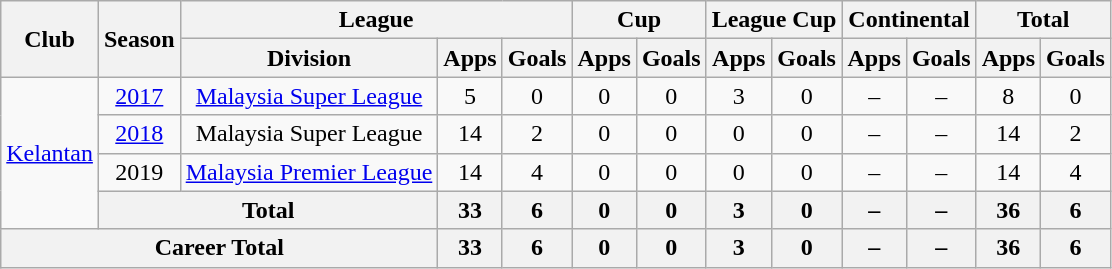<table class=wikitable style="text-align:center">
<tr>
<th rowspan=2>Club</th>
<th rowspan=2>Season</th>
<th colspan=3>League</th>
<th colspan=2>Cup</th>
<th colspan=2>League Cup</th>
<th colspan=2>Continental</th>
<th colspan=2>Total</th>
</tr>
<tr>
<th>Division</th>
<th>Apps</th>
<th>Goals</th>
<th>Apps</th>
<th>Goals</th>
<th>Apps</th>
<th>Goals</th>
<th>Apps</th>
<th>Goals</th>
<th>Apps</th>
<th>Goals</th>
</tr>
<tr>
<td rowspan=4><a href='#'>Kelantan</a></td>
<td><a href='#'>2017</a></td>
<td><a href='#'>Malaysia Super League</a></td>
<td>5</td>
<td>0</td>
<td>0</td>
<td>0</td>
<td>3</td>
<td>0</td>
<td>–</td>
<td>–</td>
<td>8</td>
<td>0</td>
</tr>
<tr>
<td><a href='#'>2018</a></td>
<td>Malaysia Super League</td>
<td>14</td>
<td>2</td>
<td>0</td>
<td>0</td>
<td>0</td>
<td>0</td>
<td>–</td>
<td>–</td>
<td>14</td>
<td>2</td>
</tr>
<tr>
<td>2019</td>
<td><a href='#'>Malaysia Premier League</a></td>
<td>14</td>
<td>4</td>
<td>0</td>
<td>0</td>
<td>0</td>
<td>0</td>
<td>–</td>
<td>–</td>
<td>14</td>
<td>4</td>
</tr>
<tr>
<th colspan="2">Total</th>
<th>33</th>
<th>6</th>
<th>0</th>
<th>0</th>
<th>3</th>
<th>0</th>
<th>–</th>
<th>–</th>
<th>36</th>
<th>6</th>
</tr>
<tr>
<th colspan="3">Career Total</th>
<th>33</th>
<th>6</th>
<th>0</th>
<th>0</th>
<th>3</th>
<th>0</th>
<th>–</th>
<th>–</th>
<th>36</th>
<th>6</th>
</tr>
</table>
